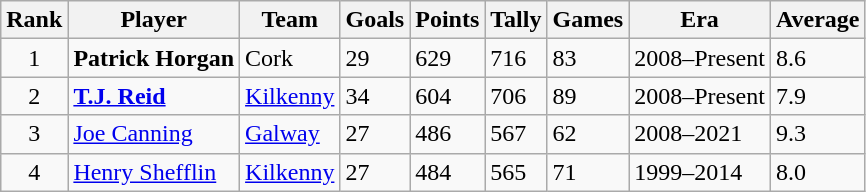<table class="wikitable sortable">
<tr>
<th>Rank</th>
<th>Player</th>
<th>Team</th>
<th>Goals</th>
<th>Points</th>
<th>Tally</th>
<th>Games</th>
<th>Era</th>
<th>Average</th>
</tr>
<tr>
<td rowspan=1 align=center>1</td>
<td style="text-align:left;"><strong>Patrick Horgan</strong></td>
<td>Cork</td>
<td>29 </td>
<td>629</td>
<td>716</td>
<td>83</td>
<td>2008–Present</td>
<td>8.6</td>
</tr>
<tr>
<td rowspan=1 align=center>2</td>
<td style="text-align:left;"><strong><a href='#'>T.J. Reid</a></strong></td>
<td><a href='#'>Kilkenny</a></td>
<td>34</td>
<td>604</td>
<td>706</td>
<td>89</td>
<td>2008–Present</td>
<td>7.9</td>
</tr>
<tr>
<td rowspan=1 align=center>3</td>
<td style="text-align:left;"><a href='#'>Joe Canning</a></td>
<td><a href='#'>Galway</a></td>
<td>27</td>
<td>486</td>
<td>567</td>
<td>62</td>
<td>2008–2021</td>
<td>9.3</td>
</tr>
<tr>
<td rowspan=1 align=center>4</td>
<td style="text-align:left;"><a href='#'>Henry Shefflin</a></td>
<td><a href='#'>Kilkenny</a></td>
<td>27</td>
<td>484</td>
<td>565</td>
<td>71</td>
<td>1999–2014</td>
<td>8.0</td>
</tr>
</table>
